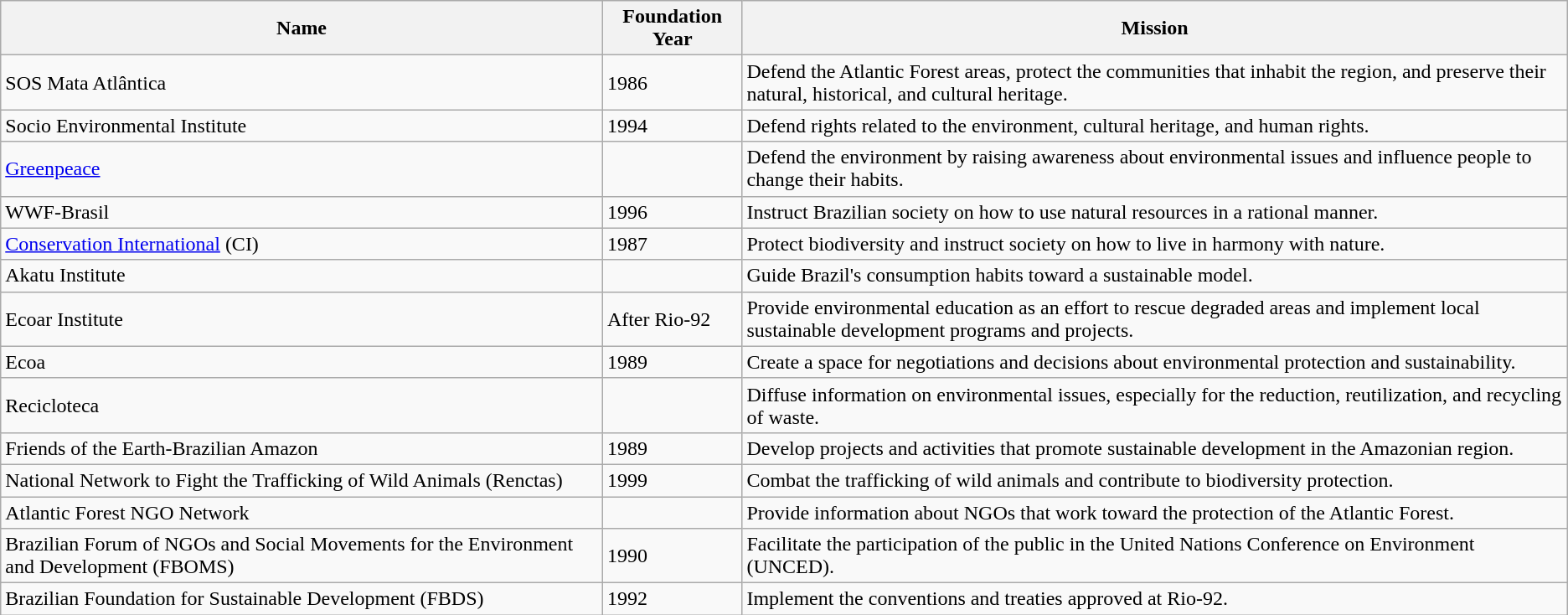<table class="wikitable">
<tr>
<th>Name</th>
<th>Foundation Year</th>
<th>Mission</th>
</tr>
<tr>
<td>SOS Mata Atlântica</td>
<td>1986</td>
<td>Defend the Atlantic Forest areas, protect the communities that inhabit the region, and preserve their natural, historical, and cultural heritage.</td>
</tr>
<tr>
<td>Socio Environmental Institute</td>
<td>1994</td>
<td>Defend rights related to the environment, cultural heritage, and human rights.</td>
</tr>
<tr>
<td><a href='#'>Greenpeace</a></td>
<td></td>
<td>Defend the environment by raising awareness about environmental issues and influence people to change their habits.</td>
</tr>
<tr>
<td>WWF-Brasil</td>
<td>1996</td>
<td>Instruct Brazilian society on how to use natural resources in a rational manner.</td>
</tr>
<tr>
<td><a href='#'>Conservation International</a> (CI)</td>
<td>1987</td>
<td>Protect biodiversity and instruct society on how to live in harmony with nature.</td>
</tr>
<tr>
<td>Akatu Institute</td>
<td></td>
<td>Guide Brazil's consumption habits toward a sustainable model.</td>
</tr>
<tr>
<td>Ecoar Institute</td>
<td>After Rio-92</td>
<td>Provide environmental education as an effort to rescue degraded areas and implement local sustainable development programs and projects.</td>
</tr>
<tr>
<td>Ecoa</td>
<td>1989</td>
<td>Create a space for negotiations and decisions about environmental protection and sustainability.</td>
</tr>
<tr>
<td>Recicloteca</td>
<td></td>
<td>Diffuse information on environmental issues, especially for the reduction, reutilization, and recycling of waste.</td>
</tr>
<tr>
<td>Friends of the Earth-Brazilian Amazon</td>
<td>1989</td>
<td>Develop projects and activities that promote sustainable development in the Amazonian region.</td>
</tr>
<tr>
<td>National Network to Fight the Trafficking of Wild Animals (Renctas)</td>
<td>1999</td>
<td>Combat the trafficking of wild animals and contribute to biodiversity protection.</td>
</tr>
<tr>
<td>Atlantic Forest NGO Network</td>
<td></td>
<td>Provide information about NGOs that work toward the protection of the Atlantic Forest.</td>
</tr>
<tr>
<td>Brazilian Forum of NGOs and Social Movements for the Environment and Development (FBOMS)</td>
<td>1990</td>
<td>Facilitate the participation of the public in the United Nations Conference on Environment (UNCED).</td>
</tr>
<tr>
<td>Brazilian Foundation for Sustainable Development (FBDS)</td>
<td>1992</td>
<td>Implement the conventions and treaties approved at Rio-92.</td>
</tr>
</table>
